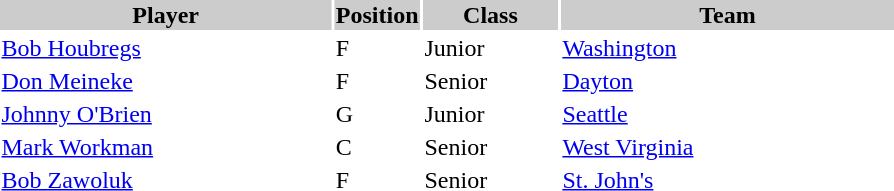<table style="width:600px" "border:'1' 'solid' 'gray'">
<tr>
<th bgcolor="#CCCCCC" style="width:40%">Player</th>
<th bgcolor="#CCCCCC" style="width:4%">Position</th>
<th bgcolor="#CCCCCC" style="width:16%">Class</th>
<th bgcolor="#CCCCCC" style="width:40%">Team</th>
</tr>
<tr>
<td><a href='#'>Bob Houbregs</a></td>
<td>F</td>
<td>Junior</td>
<td><a href='#'>Washington</a></td>
</tr>
<tr>
<td><a href='#'>Don Meineke</a></td>
<td>F</td>
<td>Senior</td>
<td><a href='#'>Dayton</a></td>
</tr>
<tr>
<td><a href='#'>Johnny O'Brien</a></td>
<td>G</td>
<td>Junior</td>
<td><a href='#'>Seattle</a></td>
</tr>
<tr>
<td><a href='#'>Mark Workman</a></td>
<td>C</td>
<td>Senior</td>
<td><a href='#'>West Virginia</a></td>
</tr>
<tr>
<td><a href='#'>Bob Zawoluk</a></td>
<td>F</td>
<td>Senior</td>
<td><a href='#'>St. John's</a></td>
</tr>
</table>
